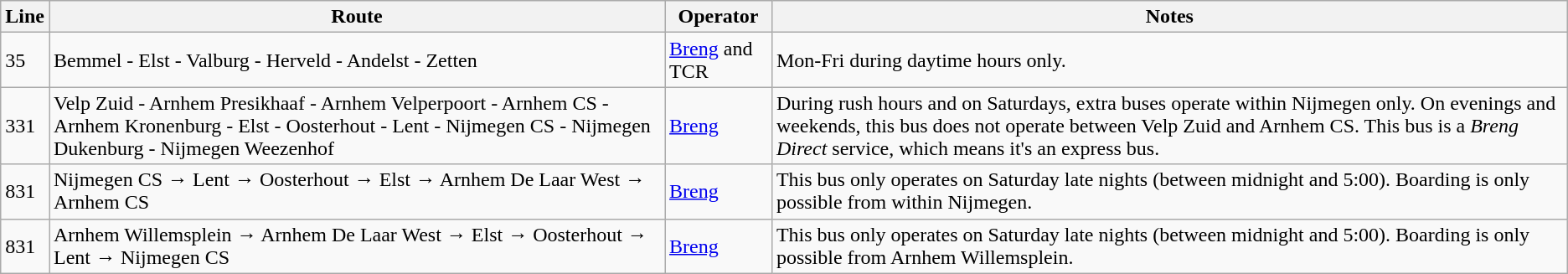<table class="wikitable">
<tr>
<th>Line</th>
<th>Route</th>
<th>Operator</th>
<th>Notes</th>
</tr>
<tr>
<td>35</td>
<td>Bemmel - Elst - Valburg - Herveld - Andelst - Zetten</td>
<td><a href='#'>Breng</a> and TCR</td>
<td>Mon-Fri during daytime hours only.</td>
</tr>
<tr>
<td>331</td>
<td>Velp Zuid - Arnhem Presikhaaf - Arnhem Velperpoort - Arnhem CS - Arnhem Kronenburg - Elst - Oosterhout - Lent - Nijmegen CS - Nijmegen Dukenburg - Nijmegen Weezenhof</td>
<td><a href='#'>Breng</a></td>
<td>During rush hours and on Saturdays, extra buses operate within Nijmegen only. On evenings and weekends, this bus does not operate between Velp Zuid and Arnhem CS. This bus is a <em>Breng Direct</em> service, which means it's an express bus.</td>
</tr>
<tr>
<td>831</td>
<td>Nijmegen CS → Lent → Oosterhout → Elst → Arnhem De Laar West → Arnhem CS</td>
<td><a href='#'>Breng</a></td>
<td>This bus only operates on Saturday late nights (between midnight and 5:00). Boarding is only possible from within Nijmegen.</td>
</tr>
<tr>
<td>831</td>
<td>Arnhem Willemsplein → Arnhem De Laar West → Elst → Oosterhout → Lent → Nijmegen CS</td>
<td><a href='#'>Breng</a></td>
<td>This bus only operates on Saturday late nights (between midnight and 5:00). Boarding is only possible from Arnhem Willemsplein.</td>
</tr>
</table>
